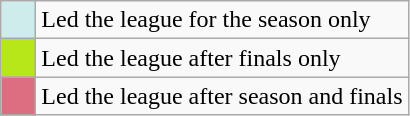<table class="wikitable">
<tr>
<td style="background:#CFECEC; width:1em"></td>
<td>Led the league for the season only</td>
</tr>
<tr>
<td style="background:#b7e718; width:1em"></td>
<td>Led the league after finals only</td>
</tr>
<tr>
<td style="background:#DD6E81; width:1em"></td>
<td>Led the league after season and finals</td>
</tr>
</table>
